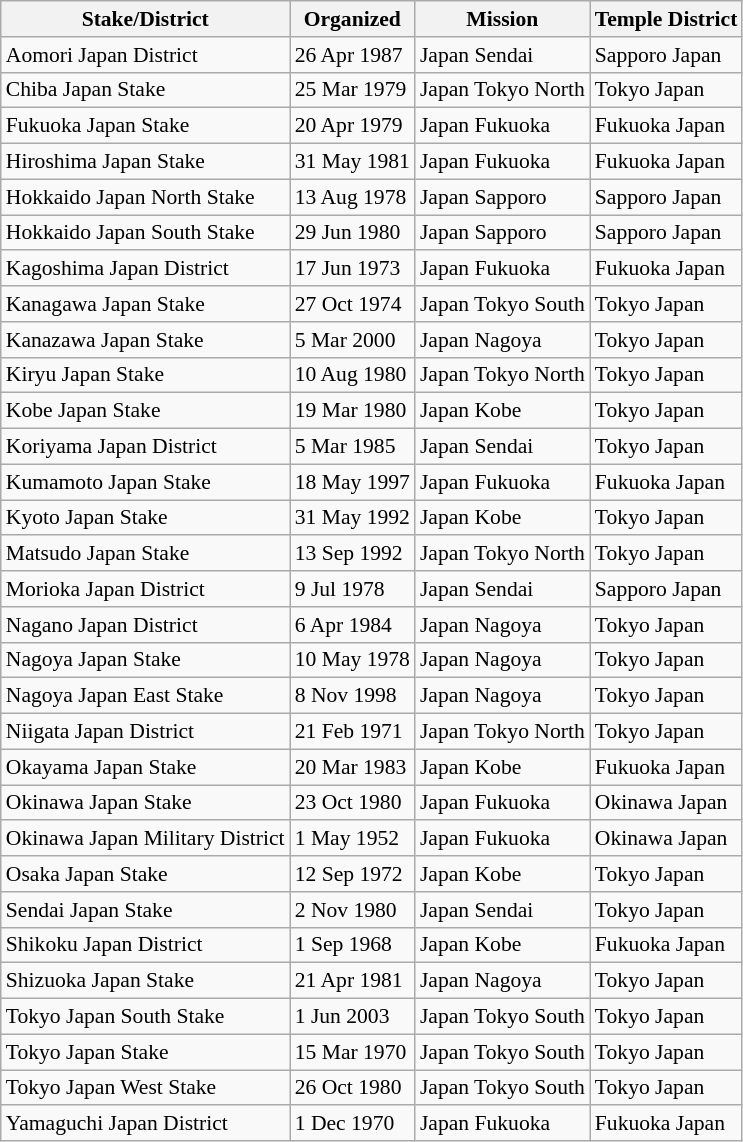<table class="wikitable sortable mw-collapsible mw-collapsed" style="font-size:90%">
<tr>
<th>Stake/District</th>
<th data-sort-type=date>Organized</th>
<th>Mission</th>
<th>Temple District</th>
</tr>
<tr>
<td>Aomori Japan District</td>
<td>26 Apr 1987</td>
<td>Japan Sendai</td>
<td>Sapporo Japan</td>
</tr>
<tr>
<td>Chiba Japan Stake</td>
<td>25 Mar 1979</td>
<td>Japan Tokyo North</td>
<td>Tokyo Japan</td>
</tr>
<tr>
<td>Fukuoka Japan Stake</td>
<td>20 Apr 1979</td>
<td>Japan Fukuoka</td>
<td>Fukuoka Japan</td>
</tr>
<tr>
<td>Hiroshima Japan Stake</td>
<td>31 May 1981</td>
<td>Japan Fukuoka</td>
<td>Fukuoka Japan</td>
</tr>
<tr>
<td>Hokkaido Japan North Stake</td>
<td>13 Aug 1978</td>
<td>Japan Sapporo</td>
<td>Sapporo Japan</td>
</tr>
<tr>
<td>Hokkaido Japan South Stake</td>
<td>29 Jun 1980</td>
<td>Japan Sapporo</td>
<td>Sapporo Japan</td>
</tr>
<tr>
<td>Kagoshima Japan District</td>
<td>17 Jun 1973</td>
<td>Japan Fukuoka</td>
<td>Fukuoka Japan</td>
</tr>
<tr>
<td>Kanagawa Japan Stake</td>
<td>27 Oct 1974</td>
<td>Japan Tokyo South</td>
<td>Tokyo Japan</td>
</tr>
<tr>
<td>Kanazawa Japan Stake</td>
<td>5 Mar 2000</td>
<td>Japan Nagoya</td>
<td>Tokyo Japan</td>
</tr>
<tr>
<td>Kiryu Japan Stake</td>
<td>10 Aug 1980</td>
<td>Japan Tokyo North</td>
<td>Tokyo Japan</td>
</tr>
<tr>
<td>Kobe Japan Stake</td>
<td>19 Mar 1980</td>
<td>Japan Kobe</td>
<td>Tokyo Japan</td>
</tr>
<tr>
<td>Koriyama Japan District</td>
<td>5 Mar 1985</td>
<td>Japan Sendai</td>
<td>Tokyo Japan</td>
</tr>
<tr>
<td>Kumamoto Japan Stake</td>
<td>18 May 1997</td>
<td>Japan Fukuoka</td>
<td>Fukuoka Japan</td>
</tr>
<tr>
<td>Kyoto Japan Stake</td>
<td>31 May 1992</td>
<td>Japan Kobe</td>
<td>Tokyo Japan</td>
</tr>
<tr>
<td>Matsudo Japan Stake</td>
<td>13 Sep 1992</td>
<td>Japan Tokyo North</td>
<td>Tokyo Japan</td>
</tr>
<tr>
<td>Morioka Japan District</td>
<td>9 Jul 1978</td>
<td>Japan Sendai</td>
<td>Sapporo Japan</td>
</tr>
<tr>
<td>Nagano Japan District</td>
<td>6 Apr 1984</td>
<td>Japan Nagoya</td>
<td>Tokyo Japan</td>
</tr>
<tr>
<td>Nagoya Japan Stake</td>
<td>10 May 1978</td>
<td>Japan Nagoya</td>
<td>Tokyo Japan</td>
</tr>
<tr>
<td>Nagoya Japan East Stake</td>
<td>8 Nov 1998</td>
<td>Japan Nagoya</td>
<td>Tokyo Japan</td>
</tr>
<tr>
<td>Niigata Japan District</td>
<td>21 Feb 1971</td>
<td>Japan Tokyo North</td>
<td>Tokyo Japan</td>
</tr>
<tr>
<td>Okayama Japan Stake</td>
<td>20 Mar 1983</td>
<td>Japan Kobe</td>
<td>Fukuoka Japan</td>
</tr>
<tr>
<td>Okinawa Japan Stake</td>
<td>23 Oct 1980</td>
<td>Japan Fukuoka</td>
<td>Okinawa Japan</td>
</tr>
<tr>
<td>Okinawa Japan Military District</td>
<td>1 May 1952</td>
<td>Japan Fukuoka</td>
<td>Okinawa Japan</td>
</tr>
<tr>
<td>Osaka Japan Stake</td>
<td>12 Sep 1972</td>
<td>Japan Kobe</td>
<td>Tokyo Japan</td>
</tr>
<tr>
<td>Sendai Japan Stake</td>
<td>2 Nov 1980</td>
<td>Japan Sendai</td>
<td>Tokyo Japan</td>
</tr>
<tr>
<td>Shikoku Japan District</td>
<td>1 Sep 1968</td>
<td>Japan Kobe</td>
<td>Fukuoka Japan</td>
</tr>
<tr>
<td>Shizuoka Japan Stake</td>
<td>21 Apr 1981</td>
<td>Japan Nagoya</td>
<td>Tokyo Japan</td>
</tr>
<tr>
<td>Tokyo Japan South Stake</td>
<td>1 Jun 2003</td>
<td>Japan Tokyo South</td>
<td>Tokyo Japan</td>
</tr>
<tr>
<td>Tokyo Japan Stake</td>
<td>15 Mar 1970</td>
<td>Japan Tokyo South</td>
<td>Tokyo Japan</td>
</tr>
<tr>
<td>Tokyo Japan West Stake</td>
<td>26 Oct 1980</td>
<td>Japan Tokyo South</td>
<td>Tokyo Japan</td>
</tr>
<tr>
<td>Yamaguchi Japan District</td>
<td>1 Dec 1970</td>
<td>Japan Fukuoka</td>
<td>Fukuoka Japan</td>
</tr>
</table>
